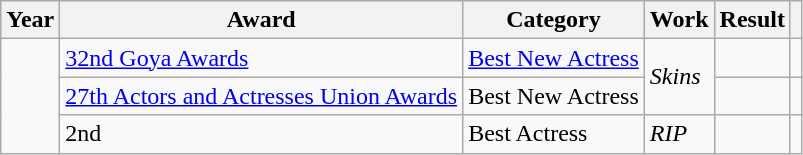<table class="wikitable sortable plainrowheaders">
<tr>
<th>Year</th>
<th>Award</th>
<th>Category</th>
<th>Work</th>
<th>Result</th>
<th scope="col" class="unsortable"></th>
</tr>
<tr>
<td rowspan = "3"></td>
<td><a href='#'>32nd Goya Awards</a></td>
<td><a href='#'>Best New Actress</a></td>
<td rowspan = "2"><em>Skins</em></td>
<td></td>
<td></td>
</tr>
<tr>
<td><a href='#'>27th Actors and Actresses Union Awards</a></td>
<td>Best New Actress</td>
<td></td>
<td></td>
</tr>
<tr>
<td>2nd </td>
<td>Best Actress</td>
<td><em>RIP</em></td>
<td></td>
<td></td>
</tr>
</table>
